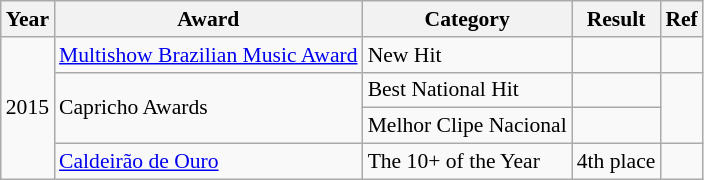<table class="wikitable" style="font-size: 90%;">
<tr>
<th>Year</th>
<th>Award</th>
<th>Category</th>
<th>Result</th>
<th>Ref</th>
</tr>
<tr>
<td rowspan="5">2015</td>
<td><a href='#'>Multishow Brazilian Music Award</a></td>
<td>New Hit</td>
<td></td>
<td></td>
</tr>
<tr>
<td rowspan="2">Capricho Awards</td>
<td>Best National Hit</td>
<td></td>
<td rowspan="2"></td>
</tr>
<tr>
<td>Melhor Clipe Nacional</td>
<td></td>
</tr>
<tr>
<td><a href='#'>Caldeirão de Ouro</a></td>
<td>The 10+ of the Year</td>
<td>4th place</td>
<td></td>
</tr>
</table>
